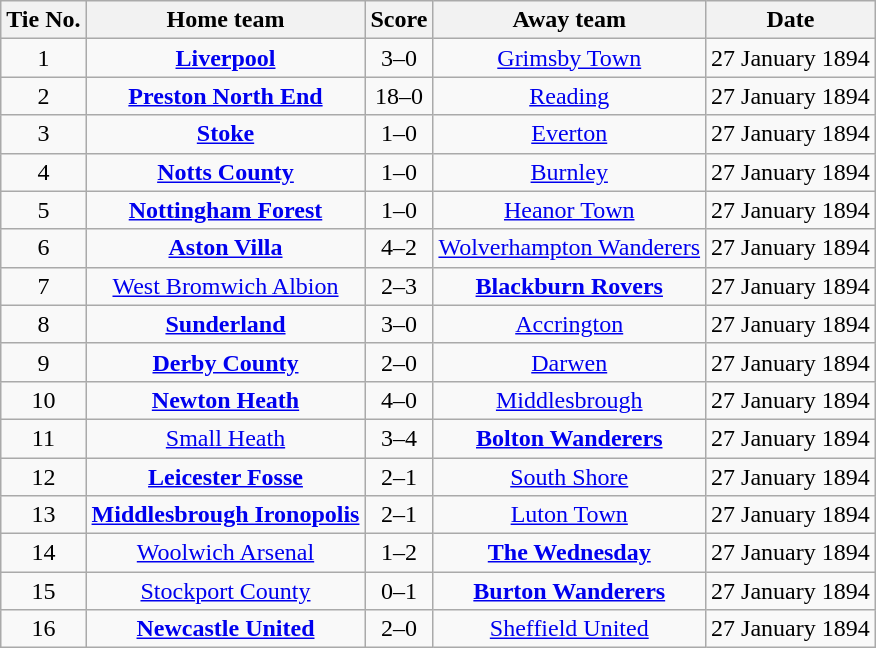<table class="wikitable" style="text-align: center">
<tr>
<th>Tie No.</th>
<th>Home team</th>
<th>Score</th>
<th>Away team</th>
<th>Date</th>
</tr>
<tr>
<td>1</td>
<td><strong><a href='#'>Liverpool</a></strong></td>
<td>3–0</td>
<td><a href='#'>Grimsby Town</a></td>
<td>27 January 1894</td>
</tr>
<tr>
<td>2</td>
<td><strong><a href='#'>Preston North End</a></strong></td>
<td>18–0</td>
<td><a href='#'>Reading</a></td>
<td>27 January 1894</td>
</tr>
<tr>
<td>3</td>
<td><strong><a href='#'>Stoke</a></strong></td>
<td>1–0</td>
<td><a href='#'>Everton</a></td>
<td>27 January 1894</td>
</tr>
<tr>
<td>4</td>
<td><strong><a href='#'>Notts County</a></strong></td>
<td>1–0</td>
<td><a href='#'>Burnley</a></td>
<td>27 January 1894</td>
</tr>
<tr>
<td>5</td>
<td><strong><a href='#'>Nottingham Forest</a></strong></td>
<td>1–0</td>
<td><a href='#'>Heanor Town</a></td>
<td>27 January 1894</td>
</tr>
<tr>
<td>6</td>
<td><strong><a href='#'>Aston Villa</a></strong></td>
<td>4–2</td>
<td><a href='#'>Wolverhampton Wanderers</a></td>
<td>27 January 1894</td>
</tr>
<tr>
<td>7</td>
<td><a href='#'>West Bromwich Albion</a></td>
<td>2–3</td>
<td><strong><a href='#'>Blackburn Rovers</a></strong></td>
<td>27 January 1894</td>
</tr>
<tr>
<td>8</td>
<td><strong><a href='#'>Sunderland</a></strong></td>
<td>3–0</td>
<td><a href='#'>Accrington</a></td>
<td>27 January 1894</td>
</tr>
<tr>
<td>9</td>
<td><strong><a href='#'>Derby County</a></strong></td>
<td>2–0</td>
<td><a href='#'>Darwen</a></td>
<td>27 January 1894</td>
</tr>
<tr>
<td>10</td>
<td><strong><a href='#'>Newton Heath</a></strong></td>
<td>4–0</td>
<td><a href='#'>Middlesbrough</a></td>
<td>27 January 1894</td>
</tr>
<tr>
<td>11</td>
<td><a href='#'>Small Heath</a></td>
<td>3–4</td>
<td><strong><a href='#'>Bolton Wanderers</a></strong></td>
<td>27 January 1894</td>
</tr>
<tr>
<td>12</td>
<td><strong><a href='#'>Leicester Fosse</a></strong></td>
<td>2–1</td>
<td><a href='#'>South Shore</a></td>
<td>27 January 1894</td>
</tr>
<tr>
<td>13</td>
<td><strong><a href='#'>Middlesbrough Ironopolis</a></strong></td>
<td>2–1</td>
<td><a href='#'>Luton Town</a></td>
<td>27 January 1894</td>
</tr>
<tr>
<td>14</td>
<td><a href='#'>Woolwich Arsenal</a></td>
<td>1–2</td>
<td><strong><a href='#'>The Wednesday</a></strong></td>
<td>27 January 1894</td>
</tr>
<tr>
<td>15</td>
<td><a href='#'>Stockport County</a></td>
<td>0–1</td>
<td><strong><a href='#'>Burton Wanderers</a></strong></td>
<td>27 January 1894</td>
</tr>
<tr>
<td>16</td>
<td><strong><a href='#'>Newcastle United</a></strong></td>
<td>2–0</td>
<td><a href='#'>Sheffield United</a></td>
<td>27 January 1894</td>
</tr>
</table>
